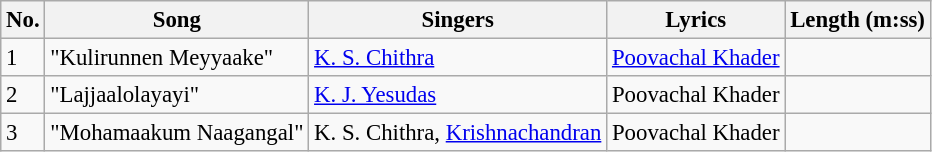<table class="wikitable" style="font-size:95%;">
<tr>
<th>No.</th>
<th>Song</th>
<th>Singers</th>
<th>Lyrics</th>
<th>Length (m:ss)</th>
</tr>
<tr>
<td>1</td>
<td>"Kulirunnen Meyyaake"</td>
<td><a href='#'>K. S. Chithra</a></td>
<td><a href='#'>Poovachal Khader</a></td>
<td></td>
</tr>
<tr>
<td>2</td>
<td>"Lajjaalolayayi"</td>
<td><a href='#'>K. J. Yesudas</a></td>
<td>Poovachal Khader</td>
<td></td>
</tr>
<tr>
<td>3</td>
<td>"Mohamaakum Naagangal"</td>
<td>K. S. Chithra, <a href='#'>Krishnachandran</a></td>
<td>Poovachal Khader</td>
<td></td>
</tr>
</table>
